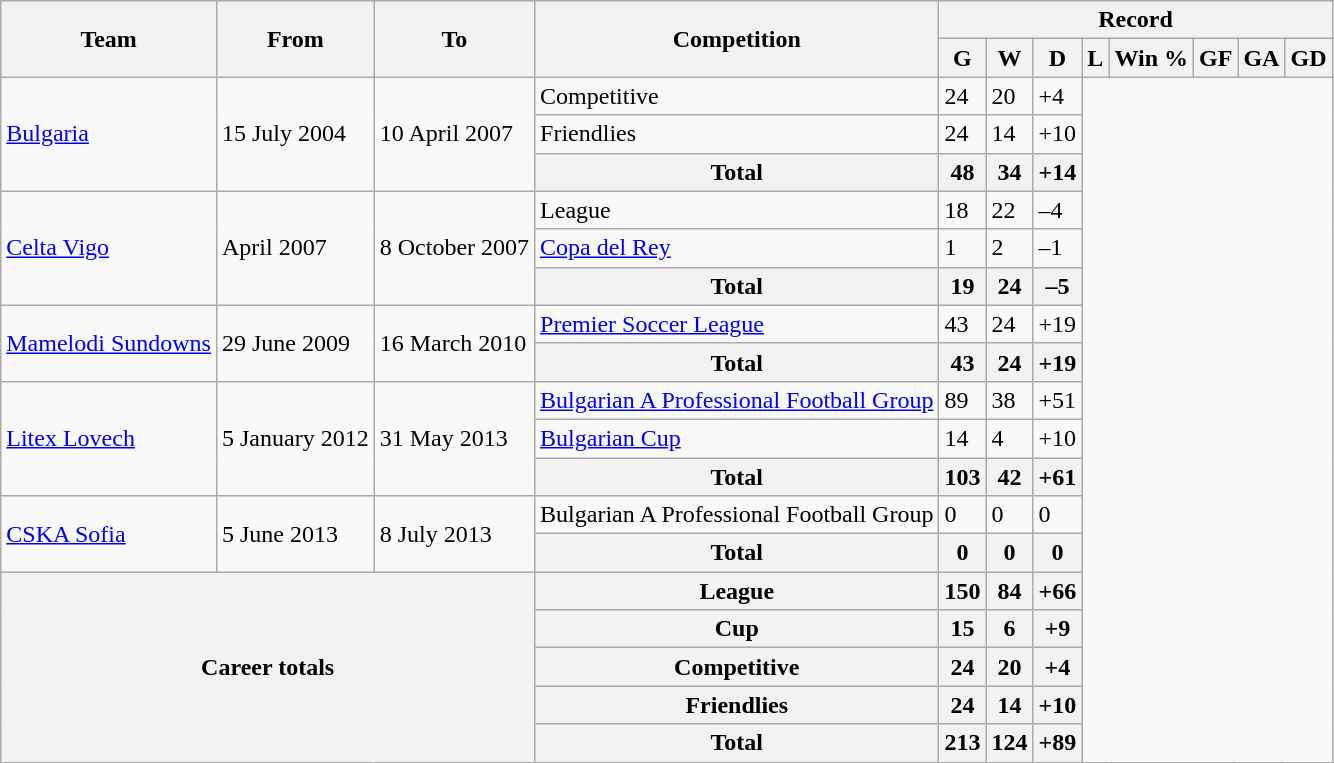<table class="wikitable" style="text-align: center">
<tr>
<th rowspan="2">Team</th>
<th rowspan="2">From</th>
<th rowspan="2">To</th>
<th rowspan="2">Competition</th>
<th colspan="8">Record</th>
</tr>
<tr>
<th>G</th>
<th>W</th>
<th>D</th>
<th>L</th>
<th>Win %</th>
<th>GF</th>
<th>GA</th>
<th>GD</th>
</tr>
<tr>
<td rowspan="3" style="text-align:left;"><a href='#'>Bulgaria</a></td>
<td rowspan="3" style="text-align:left;">15 July 2004</td>
<td rowspan="3" style="text-align:left;">10 April 2007</td>
<td align="left">Competitive<br></td>
<td align="left">24</td>
<td align="left">20</td>
<td align="left">+4</td>
</tr>
<tr>
<td align="left">Friendlies<br></td>
<td align="left">24</td>
<td align="left">14</td>
<td align="left">+10</td>
</tr>
<tr>
<th>Total<br></th>
<th align="left">48</th>
<th align="left">34</th>
<th align="left">+14</th>
</tr>
<tr>
<td rowspan="3" style="text-align:left;"><a href='#'>Celta Vigo</a></td>
<td rowspan="3" style="text-align:left;">April 2007</td>
<td rowspan="3" style="text-align:left;">8 October 2007</td>
<td align="left">League<br></td>
<td align="left">18</td>
<td align="left">22</td>
<td align="left">–4</td>
</tr>
<tr>
<td align="left"><a href='#'>Copa del Rey</a><br></td>
<td align="left">1</td>
<td align="left">2</td>
<td align="left">–1</td>
</tr>
<tr>
<th>Total<br></th>
<th align="left">19</th>
<th align="left">24</th>
<th align="left">–5</th>
</tr>
<tr>
<td rowspan="2" style="text-align:left;"><a href='#'>Mamelodi Sundowns</a></td>
<td rowspan="2" style="text-align:left;">29 June 2009</td>
<td rowspan="2" style="text-align:left;">16 March 2010</td>
<td align="left"><a href='#'>Premier Soccer League</a><br></td>
<td align="left">43</td>
<td align="left">24</td>
<td align="left">+19</td>
</tr>
<tr>
<th>Total<br></th>
<th align="left">43</th>
<th align="left">24</th>
<th align="left">+19</th>
</tr>
<tr>
<td rowspan="3" style="text-align:left;"><a href='#'>Litex Lovech</a></td>
<td rowspan="3" style="text-align:left;">5 January 2012</td>
<td rowspan="3" style="text-align:left;">31 May 2013</td>
<td align="left"><a href='#'>Bulgarian A Professional Football Group</a><br></td>
<td align="left">89</td>
<td align="left">38</td>
<td align="left">+51</td>
</tr>
<tr>
<td align="left"><a href='#'>Bulgarian Cup</a><br></td>
<td align="left">14</td>
<td align="left">4</td>
<td align="left">+10</td>
</tr>
<tr>
<th>Total<br></th>
<th align="left">103</th>
<th align="left">42</th>
<th align="left">+61</th>
</tr>
<tr>
<td rowspan="2" style="text-align:left;"><a href='#'>CSKA Sofia</a></td>
<td rowspan="2" style="text-align:left;">5 June 2013</td>
<td rowspan="2" style="text-align:left;">8 July 2013</td>
<td align="left">Bulgarian A Professional Football Group<br></td>
<td align="left">0</td>
<td align="left">0</td>
<td align="left">0</td>
</tr>
<tr>
<th>Total<br></th>
<th align="left">0</th>
<th align="left">0</th>
<th align="left">0</th>
</tr>
<tr>
<th rowspan="5" colspan="3">Career totals</th>
<th>League<br></th>
<th align="left">150</th>
<th align="left">84</th>
<th align="left">+66</th>
</tr>
<tr>
<th>Cup<br></th>
<th align="left">15</th>
<th align="left">6</th>
<th align="left">+9</th>
</tr>
<tr>
<th>Competitive<br></th>
<th align="left">24</th>
<th align="left">20</th>
<th align="left">+4</th>
</tr>
<tr>
<th>Friendlies<br></th>
<th align="left">24</th>
<th align="left">14</th>
<th align="left">+10</th>
</tr>
<tr>
<th>Total<br></th>
<th align="left">213</th>
<th align="left">124</th>
<th align="left">+89</th>
</tr>
</table>
